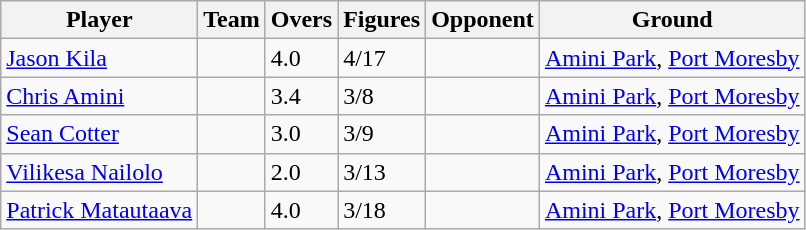<table class="wikitable">
<tr>
<th>Player</th>
<th>Team</th>
<th>Overs</th>
<th>Figures</th>
<th>Opponent</th>
<th>Ground</th>
</tr>
<tr>
<td><a href='#'>Jason Kila</a></td>
<td></td>
<td>4.0</td>
<td>4/17</td>
<td></td>
<td><a href='#'>Amini Park</a>, <a href='#'>Port Moresby</a></td>
</tr>
<tr>
<td><a href='#'>Chris Amini</a></td>
<td></td>
<td>3.4</td>
<td>3/8</td>
<td></td>
<td><a href='#'>Amini Park</a>, <a href='#'>Port Moresby</a></td>
</tr>
<tr>
<td><a href='#'>Sean Cotter</a></td>
<td></td>
<td>3.0</td>
<td>3/9</td>
<td></td>
<td><a href='#'>Amini Park</a>, <a href='#'>Port Moresby</a></td>
</tr>
<tr>
<td><a href='#'>Vilikesa Nailolo</a></td>
<td></td>
<td>2.0</td>
<td>3/13</td>
<td></td>
<td><a href='#'>Amini Park</a>, <a href='#'>Port Moresby</a></td>
</tr>
<tr>
<td><a href='#'>Patrick Matautaava</a></td>
<td></td>
<td>4.0</td>
<td>3/18</td>
<td></td>
<td><a href='#'>Amini Park</a>, <a href='#'>Port Moresby</a></td>
</tr>
</table>
